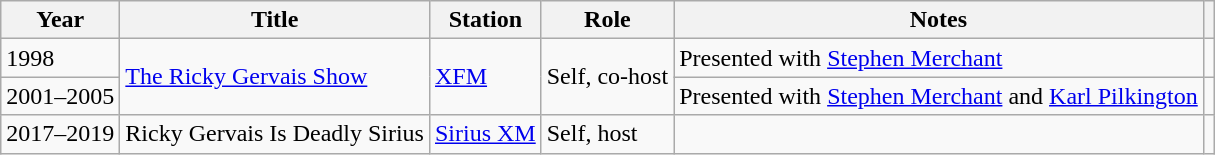<table class="wikitable">
<tr>
<th>Year</th>
<th>Title</th>
<th>Station</th>
<th>Role</th>
<th>Notes</th>
<th></th>
</tr>
<tr>
<td>1998</td>
<td rowspan="2"><a href='#'>The Ricky Gervais Show</a></td>
<td rowspan="2"><a href='#'>XFM</a></td>
<td rowspan="2">Self, co-host</td>
<td>Presented with <a href='#'>Stephen Merchant</a></td>
<td></td>
</tr>
<tr>
<td>2001–2005</td>
<td>Presented with <a href='#'>Stephen Merchant</a> and <a href='#'>Karl Pilkington</a></td>
<td></td>
</tr>
<tr>
<td>2017–2019</td>
<td>Ricky Gervais Is Deadly Sirius</td>
<td><a href='#'>Sirius XM</a></td>
<td>Self, host</td>
<td></td>
<td></td>
</tr>
</table>
